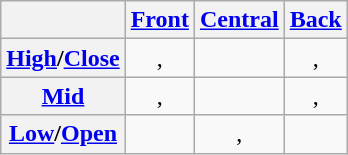<table class="wikitable" style="text-align: center;">
<tr>
<th></th>
<th><a href='#'>Front</a></th>
<th><a href='#'>Central</a></th>
<th><a href='#'>Back</a></th>
</tr>
<tr>
<th><a href='#'>High</a>/<a href='#'>Close</a></th>
<td>, </td>
<td></td>
<td>, </td>
</tr>
<tr>
<th><a href='#'>Mid</a></th>
<td>, </td>
<td></td>
<td>, </td>
</tr>
<tr>
<th><a href='#'>Low</a>/<a href='#'>Open</a></th>
<td></td>
<td>, </td>
<td></td>
</tr>
</table>
